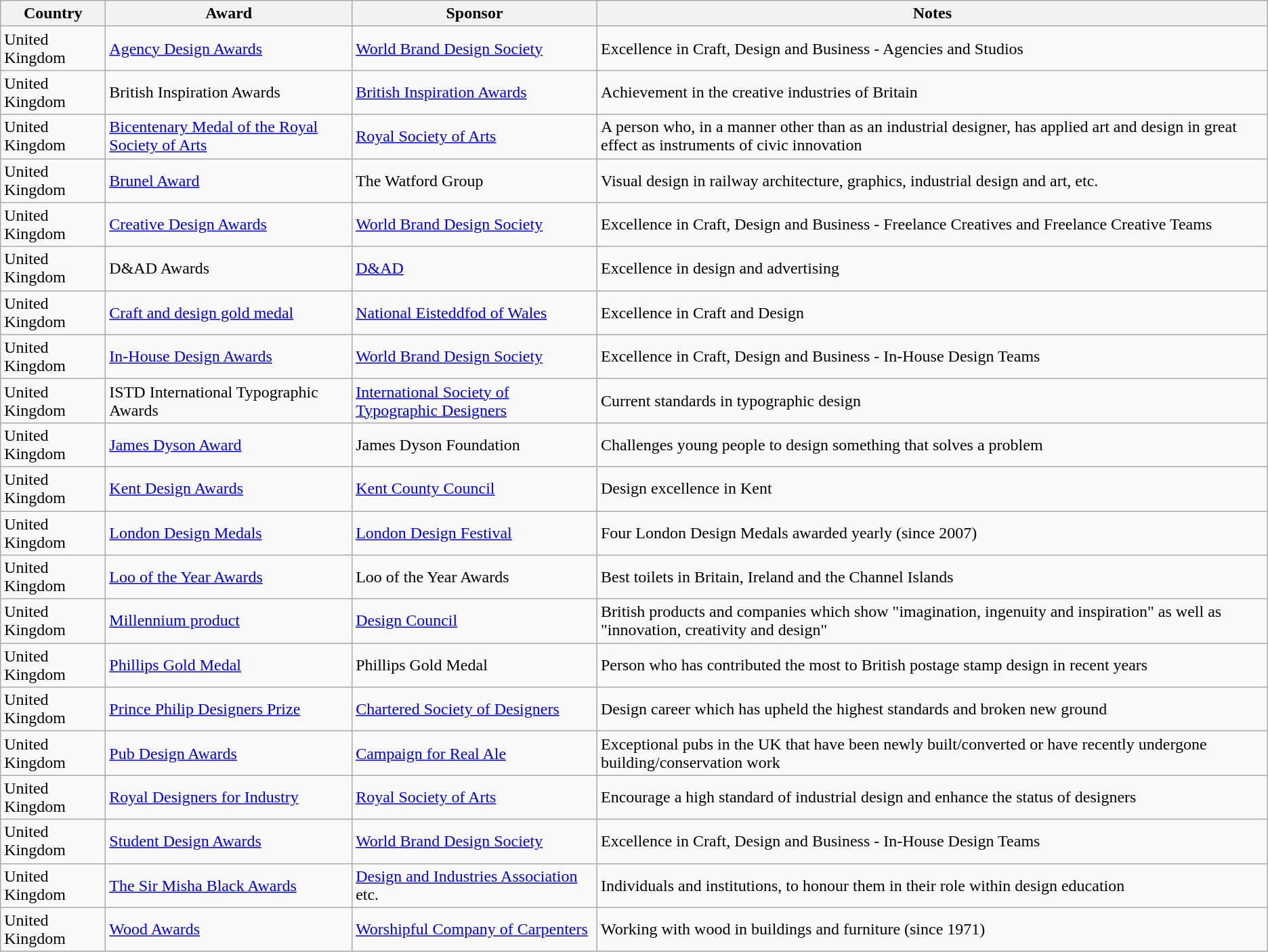<table class="wikitable sortable">
<tr>
<th style="width:6em;">Country</th>
<th>Award</th>
<th>Sponsor</th>
<th>Notes</th>
</tr>
<tr>
<td>United Kingdom</td>
<td><a href='#'>Agency Design Awards</a></td>
<td><a href='#'>World Brand Design Society</a></td>
<td>Excellence in Craft, Design and Business - Agencies and Studios</td>
</tr>
<tr>
<td>United Kingdom</td>
<td>British Inspiration Awards</td>
<td><a href='#'>British Inspiration Awards</a></td>
<td>Achievement in the creative industries of Britain</td>
</tr>
<tr>
<td>United Kingdom</td>
<td><a href='#'>Bicentenary Medal of the Royal Society of Arts</a></td>
<td><a href='#'>Royal Society of Arts</a></td>
<td>A person who, in a manner other than as an industrial designer, has applied art and design in great effect as instruments of civic innovation</td>
</tr>
<tr>
<td>United Kingdom</td>
<td><a href='#'>Brunel Award</a></td>
<td>The Watford Group</td>
<td>Visual design in railway architecture, graphics, industrial design and art, etc.</td>
</tr>
<tr>
<td>United Kingdom</td>
<td><a href='#'>Creative Design Awards</a></td>
<td><a href='#'>World Brand Design Society</a></td>
<td>Excellence in Craft, Design and Business - Freelance Creatives and Freelance Creative Teams</td>
</tr>
<tr>
<td>United Kingdom</td>
<td>D&AD Awards</td>
<td><a href='#'>D&AD</a></td>
<td>Excellence in design and advertising</td>
</tr>
<tr>
<td>United Kingdom</td>
<td><a href='#'>Craft and design gold medal</a></td>
<td><a href='#'>National Eisteddfod of Wales</a></td>
<td>Excellence in Craft and Design</td>
</tr>
<tr>
<td>United Kingdom</td>
<td><a href='#'>In-House Design Awards</a></td>
<td><a href='#'>World Brand Design Society</a></td>
<td>Excellence in Craft, Design and Business - In-House Design Teams</td>
</tr>
<tr>
<td>United Kingdom</td>
<td>ISTD International Typographic Awards</td>
<td><a href='#'>International Society of Typographic Designers</a></td>
<td>Current standards in typographic design</td>
</tr>
<tr>
<td>United Kingdom</td>
<td><a href='#'>James Dyson Award</a></td>
<td>James Dyson Foundation</td>
<td>Challenges young people to design something that solves a problem</td>
</tr>
<tr>
<td>United Kingdom</td>
<td><a href='#'>Kent Design Awards</a></td>
<td><a href='#'>Kent County Council</a></td>
<td>Design excellence in Kent</td>
</tr>
<tr>
<td>United Kingdom</td>
<td><a href='#'>London Design Medals</a></td>
<td><a href='#'>London Design Festival</a></td>
<td>Four London Design Medals awarded yearly (since 2007)</td>
</tr>
<tr>
<td>United Kingdom</td>
<td><a href='#'>Loo of the Year Awards</a></td>
<td>Loo of the Year Awards</td>
<td>Best toilets in Britain, Ireland and the Channel Islands</td>
</tr>
<tr>
<td>United Kingdom</td>
<td><a href='#'>Millennium product</a></td>
<td><a href='#'>Design Council</a></td>
<td>British products and companies which show "imagination, ingenuity and inspiration" as well as "innovation, creativity and design"</td>
</tr>
<tr>
<td>United Kingdom</td>
<td><a href='#'>Phillips Gold Medal</a></td>
<td>Phillips Gold Medal</td>
<td>Person who has contributed the most to British postage stamp design in recent years</td>
</tr>
<tr>
<td>United Kingdom</td>
<td><a href='#'>Prince Philip Designers Prize</a></td>
<td><a href='#'>Chartered Society of Designers</a></td>
<td>Design career which has upheld the highest standards and broken new ground</td>
</tr>
<tr>
<td>United Kingdom</td>
<td><a href='#'>Pub Design Awards</a></td>
<td><a href='#'>Campaign for Real Ale</a></td>
<td>Exceptional pubs in the UK that have been newly built/converted or have recently undergone building/conservation work</td>
</tr>
<tr>
<td>United Kingdom</td>
<td><a href='#'>Royal Designers for Industry</a></td>
<td><a href='#'>Royal Society of Arts</a></td>
<td>Encourage a high standard of industrial design and enhance the status of designers</td>
</tr>
<tr>
<td>United Kingdom</td>
<td><a href='#'>Student Design Awards</a></td>
<td><a href='#'>World Brand Design Society</a></td>
<td>Excellence in Craft, Design and Business - In-House Design Teams</td>
</tr>
<tr>
<td>United Kingdom</td>
<td><a href='#'>The Sir Misha Black Awards</a></td>
<td><a href='#'>Design and Industries Association</a> etc.</td>
<td>Individuals and institutions, to honour them in their role within design education</td>
</tr>
<tr>
<td>United Kingdom</td>
<td><a href='#'>Wood Awards</a></td>
<td><a href='#'>Worshipful Company of Carpenters</a></td>
<td>Working with wood in buildings and furniture (since 1971)</td>
</tr>
</table>
